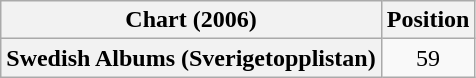<table class="wikitable plainrowheaders" style="text-align:center">
<tr>
<th scope="col">Chart (2006)</th>
<th scope="col">Position</th>
</tr>
<tr>
<th scope="row">Swedish Albums (Sverigetopplistan)</th>
<td>59</td>
</tr>
</table>
